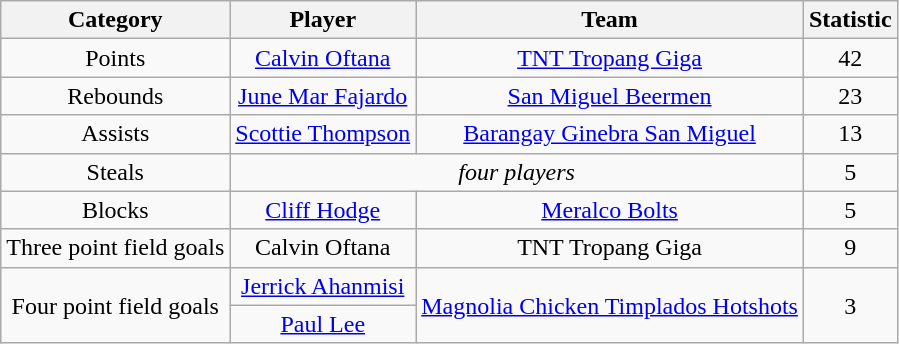<table class="wikitable" style="text-align:center">
<tr>
<th>Category</th>
<th>Player</th>
<th>Team</th>
<th>Statistic</th>
</tr>
<tr>
<td>Points</td>
<td><a href='#'>Calvin Oftana</a></td>
<td><a href='#'>TNT Tropang Giga</a></td>
<td>42</td>
</tr>
<tr>
<td>Rebounds</td>
<td><a href='#'>June Mar Fajardo</a></td>
<td><a href='#'>San Miguel Beermen</a></td>
<td>23</td>
</tr>
<tr>
<td>Assists</td>
<td><a href='#'>Scottie Thompson</a></td>
<td><a href='#'>Barangay Ginebra San Miguel</a></td>
<td>13</td>
</tr>
<tr>
<td>Steals</td>
<td colspan=2><em>four players</em></td>
<td>5</td>
</tr>
<tr>
<td>Blocks</td>
<td><a href='#'>Cliff Hodge</a></td>
<td><a href='#'>Meralco Bolts</a></td>
<td>5</td>
</tr>
<tr>
<td>Three point field goals</td>
<td>Calvin Oftana</td>
<td>TNT Tropang Giga</td>
<td>9</td>
</tr>
<tr>
<td rowspan=2>Four point field goals</td>
<td><a href='#'>Jerrick Ahanmisi</a></td>
<td rowspan=2><a href='#'>Magnolia Chicken Timplados Hotshots</a></td>
<td rowspan=2>3</td>
</tr>
<tr>
<td><a href='#'>Paul Lee</a></td>
</tr>
</table>
